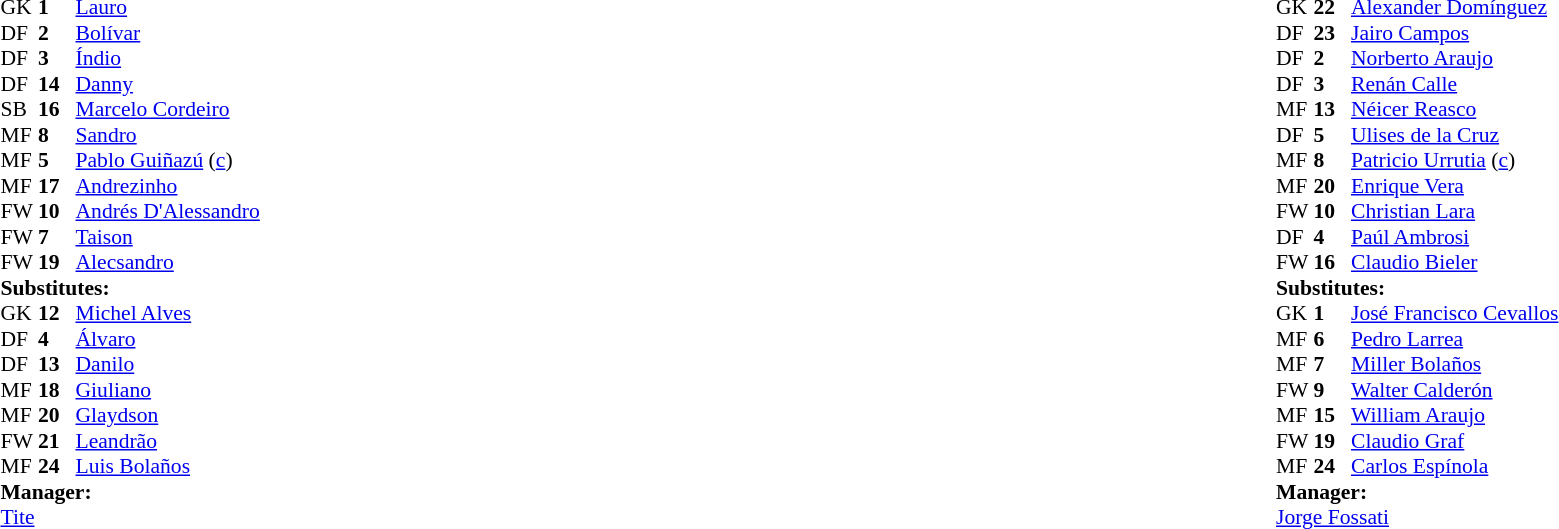<table width="100%">
<tr>
<td valign="top" width="50%"><br><table style="font-size: 90%" cellspacing="0" cellpadding="0">
<tr>
<td colspan="4"></td>
</tr>
<tr>
<th width=25></th>
<th width=25></th>
</tr>
<tr>
<td>GK</td>
<td><strong>1</strong></td>
<td> <a href='#'>Lauro</a></td>
</tr>
<tr>
<td>DF</td>
<td><strong>2</strong></td>
<td> <a href='#'>Bolívar</a></td>
<td></td>
<td></td>
</tr>
<tr>
<td>DF</td>
<td><strong>3</strong></td>
<td> <a href='#'>Índio</a></td>
<td></td>
<td></td>
</tr>
<tr>
<td>DF</td>
<td><strong>14</strong></td>
<td> <a href='#'>Danny</a></td>
</tr>
<tr>
<td>SB</td>
<td><strong>16</strong></td>
<td> <a href='#'>Marcelo Cordeiro</a></td>
</tr>
<tr>
<td>MF</td>
<td><strong>8</strong></td>
<td> <a href='#'>Sandro</a></td>
<td></td>
<td></td>
</tr>
<tr>
<td>MF</td>
<td><strong>5</strong></td>
<td> <a href='#'>Pablo Guiñazú</a> (<a href='#'>c</a>)</td>
<td></td>
<td></td>
</tr>
<tr>
<td>MF</td>
<td><strong>17</strong></td>
<td> <a href='#'>Andrezinho</a></td>
<td></td>
<td> </td>
</tr>
<tr>
<td>FW</td>
<td><strong>10</strong></td>
<td> <a href='#'>Andrés D'Alessandro</a></td>
</tr>
<tr>
<td>FW</td>
<td><strong>7</strong></td>
<td> <a href='#'>Taison</a></td>
</tr>
<tr>
<td>FW</td>
<td><strong>19</strong></td>
<td> <a href='#'>Alecsandro</a></td>
<td></td>
<td></td>
</tr>
<tr>
<td colspan=3><strong>Substitutes:</strong></td>
</tr>
<tr>
<td>GK</td>
<td><strong>12</strong></td>
<td> <a href='#'>Michel Alves</a></td>
</tr>
<tr>
<td>DF</td>
<td><strong>4</strong></td>
<td> <a href='#'>Álvaro</a></td>
</tr>
<tr>
<td>DF</td>
<td><strong>13</strong></td>
<td> <a href='#'>Danilo</a></td>
<td></td>
<td></td>
</tr>
<tr>
<td>MF</td>
<td><strong>18</strong></td>
<td> <a href='#'>Giuliano</a></td>
<td></td>
<td></td>
</tr>
<tr>
<td>MF</td>
<td><strong>20</strong></td>
<td> <a href='#'>Glaydson</a></td>
</tr>
<tr>
<td>FW</td>
<td><strong>21</strong></td>
<td> <a href='#'>Leandrão</a></td>
<td></td>
<td></td>
</tr>
<tr>
<td>MF</td>
<td><strong>24</strong></td>
<td> <a href='#'>Luis Bolaños</a></td>
</tr>
<tr>
<td colspan=3><strong>Manager:</strong></td>
</tr>
<tr>
<td colspan=4> <a href='#'>Tite</a></td>
</tr>
</table>
</td>
<td><br><table style="font-size: 90%" cellspacing="0" cellpadding="0" align=center>
<tr>
<td colspan="4"></td>
</tr>
<tr>
<th width=25></th>
<th width=25></th>
</tr>
<tr>
<td>GK</td>
<td><strong>22</strong></td>
<td> <a href='#'>Alexander Domínguez</a></td>
</tr>
<tr>
<td>DF</td>
<td><strong>23</strong></td>
<td> <a href='#'>Jairo Campos</a></td>
<td></td>
<td></td>
</tr>
<tr>
<td>DF</td>
<td><strong>2</strong></td>
<td> <a href='#'>Norberto Araujo</a></td>
</tr>
<tr>
<td>DF</td>
<td><strong>3</strong></td>
<td> <a href='#'>Renán Calle</a></td>
<td></td>
<td> </td>
</tr>
<tr>
<td>MF</td>
<td><strong>13</strong></td>
<td> <a href='#'>Néicer Reasco</a></td>
<td></td>
<td></td>
</tr>
<tr>
<td>DF</td>
<td><strong>5</strong></td>
<td> <a href='#'>Ulises de la Cruz</a></td>
<td></td>
<td></td>
</tr>
<tr>
<td>MF</td>
<td><strong>8</strong></td>
<td> <a href='#'>Patricio Urrutia</a> (<a href='#'>c</a>)</td>
</tr>
<tr>
<td>MF</td>
<td><strong>20</strong></td>
<td> <a href='#'>Enrique Vera</a></td>
</tr>
<tr>
<td>FW</td>
<td><strong>10</strong></td>
<td> <a href='#'>Christian Lara</a></td>
<td></td>
<td></td>
</tr>
<tr>
<td>DF</td>
<td><strong>4</strong></td>
<td> <a href='#'>Paúl Ambrosi</a></td>
<td></td>
<td></td>
</tr>
<tr>
<td>FW</td>
<td><strong>16</strong></td>
<td> <a href='#'>Claudio Bieler</a></td>
<td></td>
<td></td>
</tr>
<tr>
<td colspan=3><strong>Substitutes:</strong></td>
</tr>
<tr>
<td>GK</td>
<td><strong>1</strong></td>
<td> <a href='#'>José Francisco Cevallos</a></td>
</tr>
<tr>
<td>MF</td>
<td><strong>6</strong></td>
<td> <a href='#'>Pedro Larrea</a></td>
<td></td>
<td></td>
</tr>
<tr>
<td>MF</td>
<td><strong>7</strong></td>
<td> <a href='#'>Miller Bolaños</a></td>
</tr>
<tr>
<td>FW</td>
<td><strong>9</strong></td>
<td> <a href='#'>Walter Calderón</a></td>
</tr>
<tr>
<td>MF</td>
<td><strong>15</strong></td>
<td> <a href='#'>William Araujo</a></td>
</tr>
<tr>
<td>FW</td>
<td><strong>19</strong></td>
<td> <a href='#'>Claudio Graf</a></td>
<td></td>
<td></td>
</tr>
<tr>
<td>MF</td>
<td><strong>24</strong></td>
<td> <a href='#'>Carlos Espínola</a></td>
<td></td>
<td></td>
</tr>
<tr>
<td colspan=3><strong>Manager:</strong></td>
</tr>
<tr>
<td colspan=4> <a href='#'>Jorge Fossati</a></td>
</tr>
</table>
</td>
</tr>
</table>
